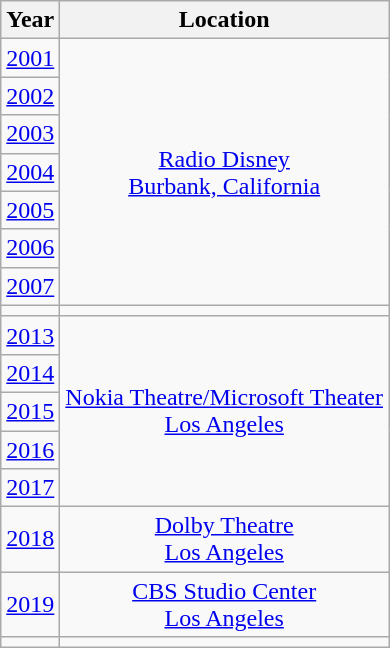<table class="wikitable" style="text-align:center;">
<tr>
<th>Year</th>
<th>Location</th>
</tr>
<tr>
<td><a href='#'>2001</a></td>
<td rowspan="7"><a href='#'>Radio Disney</a><br><a href='#'>Burbank, California</a><br></td>
</tr>
<tr>
<td><a href='#'>2002</a></td>
</tr>
<tr>
<td><a href='#'>2003</a></td>
</tr>
<tr>
<td><a href='#'>2004</a></td>
</tr>
<tr>
<td><a href='#'>2005</a></td>
</tr>
<tr>
<td><a href='#'>2006</a></td>
</tr>
<tr>
<td><a href='#'>2007</a></td>
</tr>
<tr>
<td></td>
<td></td>
</tr>
<tr>
<td><a href='#'>2013</a></td>
<td rowspan="5"><a href='#'>Nokia Theatre/Microsoft Theater</a><br><a href='#'>Los Angeles</a></td>
</tr>
<tr>
<td><a href='#'>2014</a></td>
</tr>
<tr>
<td><a href='#'>2015</a></td>
</tr>
<tr>
<td><a href='#'>2016</a></td>
</tr>
<tr>
<td><a href='#'>2017</a></td>
</tr>
<tr>
<td><a href='#'>2018</a></td>
<td><a href='#'>Dolby Theatre</a><br><a href='#'>Los Angeles</a></td>
</tr>
<tr>
<td><a href='#'>2019</a></td>
<td><a href='#'>CBS Studio Center</a><br><a href='#'>Los Angeles</a></td>
</tr>
<tr>
<td></td>
<td></td>
</tr>
</table>
